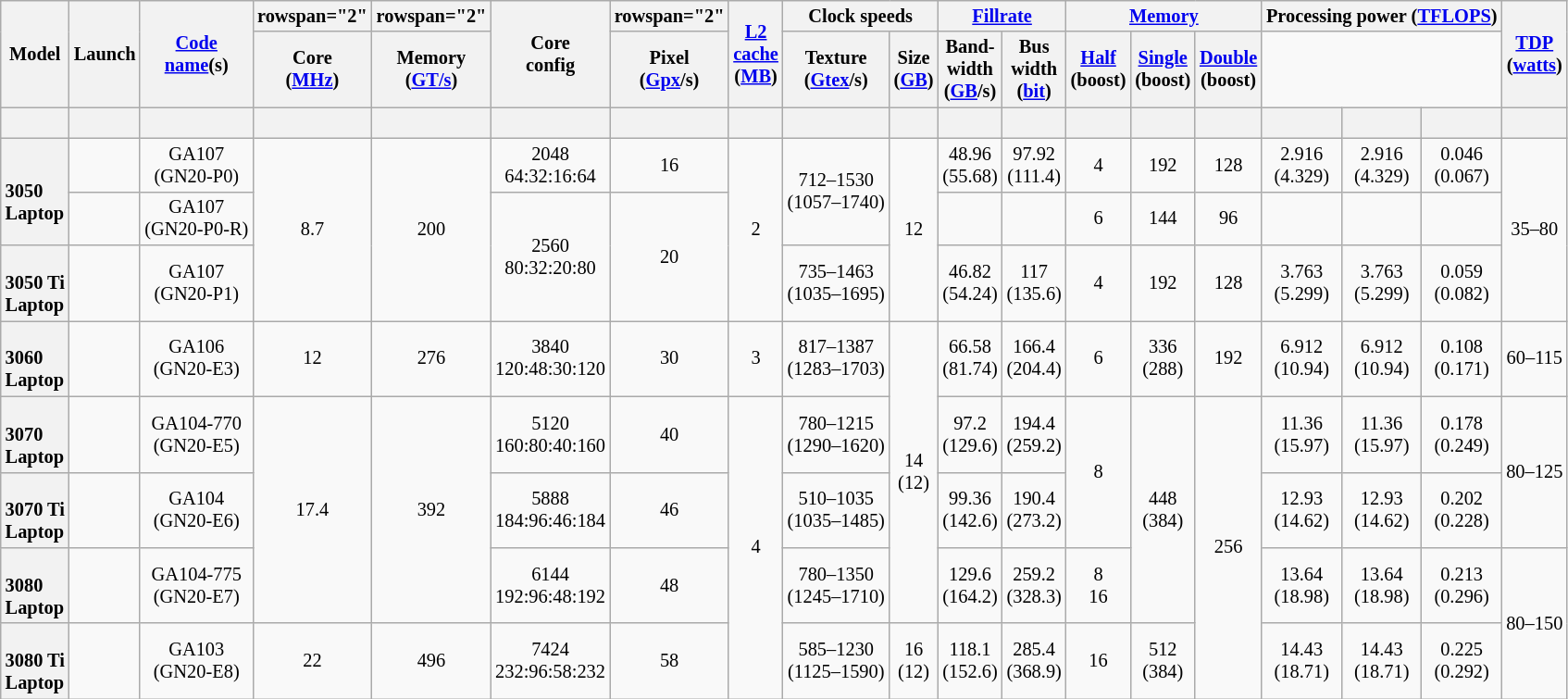<table class="mw-datatable wikitable sortable" style="font-size:85%; text-align:center;">
<tr>
<th rowspan="2">Model</th>
<th rowspan="2">Launch</th>
<th rowspan="2"><a href='#'>Code<br>name</a>(s)</th>
<th>rowspan="2" </th>
<th>rowspan="2" </th>
<th rowspan="2">Core<br>config</th>
<th>rowspan="2" </th>
<th rowspan="2"><a href='#'>L2<br>cache</a><br>(<a href='#'>MB</a>)</th>
<th colspan="2">Clock speeds</th>
<th colspan="2"><a href='#'>Fillrate</a></th>
<th colspan="3"><a href='#'>Memory</a></th>
<th colspan="3">Processing power (<a href='#'>TFLOPS</a>)</th>
<th rowspan="2"><a href='#'>TDP</a><br>(<a href='#'>watts</a>)</th>
</tr>
<tr>
<th>Core<br>(<a href='#'>MHz</a>)</th>
<th>Memory<br>(<a href='#'>GT/s</a>)</th>
<th>Pixel<br>(<a href='#'>Gpx</a>/s)</th>
<th>Texture<br>(<a href='#'>Gtex</a>/s)</th>
<th>Size<br>(<a href='#'>GB</a>)</th>
<th>Band-<br>width<br>(<a href='#'>GB</a>/s)</th>
<th>Bus<br>width<br>(<a href='#'>bit</a>)</th>
<th><a href='#'>Half</a><br>(boost)</th>
<th><a href='#'>Single</a><br>(boost)</th>
<th><a href='#'>Double</a><br>(boost)</th>
</tr>
<tr>
<th style="background-position:center"><br></th>
<th style="background-position:center"></th>
<th style="background-position:center"></th>
<th style="background-position:center"></th>
<th style="background-position:center"></th>
<th style="background-position:center"></th>
<th style="background-position:center"></th>
<th style="background-position:center"></th>
<th style="background-position:center"></th>
<th style="background-position:center"></th>
<th style="background-position:center"></th>
<th style="background-position:center"></th>
<th style="background-position:center"></th>
<th style="background-position:center"></th>
<th style="background-position:center"></th>
<th style="background-position:center"></th>
<th style="background-position:center"></th>
<th style="background-position:center"></th>
<th style="background-position:center"></th>
</tr>
<tr>
<th rowspan="2" style="text-align:left;"><br>3050<br>Laptop</th>
<td></td>
<td>GA107<br>(GN20-P0)</td>
<td rowspan="3">8.7</td>
<td rowspan="3">200</td>
<td>2048<br>64:32:16:64</td>
<td>16</td>
<td rowspan="3">2</td>
<td rowspan="2">712–1530<br>(1057–1740)</td>
<td rowspan="3">12</td>
<td>48.96<br>(55.68)</td>
<td>97.92<br>(111.4)</td>
<td>4</td>
<td>192</td>
<td>128</td>
<td>2.916<br>(4.329)</td>
<td>2.916<br>(4.329)</td>
<td>0.046<br>(0.067)</td>
<td rowspan="3">35–80</td>
</tr>
<tr>
<td></td>
<td>GA107<br>(GN20-P0-R)</td>
<td rowspan="2">2560<br>80:32:20:80</td>
<td rowspan="2">20</td>
<td></td>
<td></td>
<td>6</td>
<td>144</td>
<td>96</td>
<td></td>
<td></td>
<td></td>
</tr>
<tr>
<th style="text-align:left;"><br>3050 Ti<br>Laptop</th>
<td></td>
<td>GA107<br>(GN20-P1)</td>
<td>735–1463<br>(1035–1695)</td>
<td>46.82<br>(54.24)</td>
<td>117<br>(135.6)</td>
<td>4</td>
<td>192</td>
<td>128</td>
<td>3.763<br>(5.299)</td>
<td>3.763<br>(5.299)</td>
<td>0.059<br>(0.082)</td>
</tr>
<tr>
<th style="text-align:left;"><br>3060<br>Laptop</th>
<td></td>
<td>GA106<br>(GN20-E3)</td>
<td>12</td>
<td>276</td>
<td>3840<br>120:48:30:120</td>
<td>30</td>
<td>3</td>
<td>817–1387<br>(1283–1703)</td>
<td rowspan="4">14<br>(12)</td>
<td>66.58<br>(81.74)</td>
<td>166.4<br>(204.4)</td>
<td>6</td>
<td>336<br>(288)</td>
<td>192</td>
<td>6.912<br>(10.94)</td>
<td>6.912<br>(10.94)</td>
<td>0.108<br>(0.171)</td>
<td>60–115</td>
</tr>
<tr>
<th style="text-align:left;"><br>3070<br>Laptop</th>
<td></td>
<td>GA104-770<br>(GN20-E5)</td>
<td rowspan="3">17.4</td>
<td rowspan="3">392</td>
<td>5120<br>160:80:40:160</td>
<td>40</td>
<td rowspan="4">4</td>
<td>780–1215<br>(1290–1620)</td>
<td>97.2<br>(129.6)</td>
<td>194.4<br>(259.2)</td>
<td rowspan="2">8</td>
<td rowspan="3">448<br>(384)</td>
<td rowspan="4">256</td>
<td>11.36<br>(15.97)</td>
<td>11.36<br>(15.97)</td>
<td>0.178<br>(0.249)</td>
<td rowspan="2">80–125</td>
</tr>
<tr>
<th style="text-align:left;"><br>3070 Ti<br>Laptop</th>
<td></td>
<td>GA104<br>(GN20-E6)</td>
<td>5888<br>184:96:46:184</td>
<td>46</td>
<td>510–1035<br>(1035–1485)</td>
<td>99.36<br>(142.6)</td>
<td>190.4<br>(273.2)</td>
<td>12.93<br>(14.62)</td>
<td>12.93<br>(14.62)</td>
<td>0.202<br>(0.228)</td>
</tr>
<tr>
<th style="text-align:left;"><br>3080<br>Laptop</th>
<td></td>
<td>GA104-775<br>(GN20-E7)</td>
<td>6144<br>192:96:48:192</td>
<td>48</td>
<td>780–1350<br>(1245–1710)</td>
<td>129.6<br>(164.2)</td>
<td>259.2<br>(328.3)</td>
<td>8<br>16</td>
<td>13.64<br>(18.98)</td>
<td>13.64<br>(18.98)</td>
<td>0.213<br>(0.296)</td>
<td rowspan="2">80–150</td>
</tr>
<tr>
<th style="text-align:left;"><br>3080 Ti<br>Laptop</th>
<td></td>
<td>GA103<br>(GN20-E8)</td>
<td>22</td>
<td>496</td>
<td>7424<br>232:96:58:232</td>
<td>58</td>
<td>585–1230<br>(1125–1590)</td>
<td>16<br>(12)</td>
<td>118.1<br>(152.6)</td>
<td>285.4<br>(368.9)</td>
<td>16</td>
<td>512<br>(384)</td>
<td>14.43<br>(18.71)</td>
<td>14.43<br>(18.71)</td>
<td>0.225<br>(0.292)</td>
</tr>
</table>
